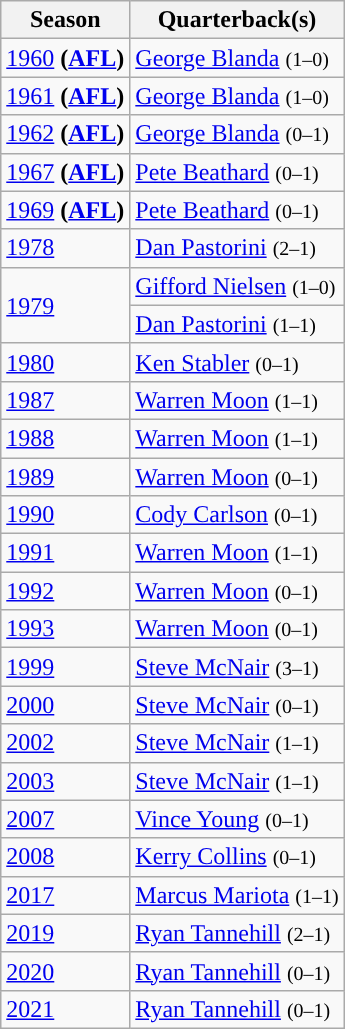<table class="wikitable">
<tr>
<th>Season</th>
<th>Quarterback(s)</th>
</tr>
<tr>
<td><a href='#'>1960</a> <strong>(<a href='#'>AFL</a>)</strong></td>
<td><a href='#'>George Blanda</a> <small>(1–0)</small></td>
</tr>
<tr>
<td><a href='#'>1961</a> <strong>(<a href='#'>AFL</a>)</strong></td>
<td><a href='#'>George Blanda</a> <small>(1–0)</small></td>
</tr>
<tr>
<td><a href='#'>1962</a> <strong>(<a href='#'>AFL</a>)</strong></td>
<td><a href='#'>George Blanda</a> <small>(0–1)</small></td>
</tr>
<tr>
<td><a href='#'>1967</a> <strong>(<a href='#'>AFL</a>)</strong></td>
<td><a href='#'>Pete Beathard</a> <small>(0–1)</small></td>
</tr>
<tr>
<td><a href='#'>1969</a> <strong>(<a href='#'>AFL</a>)</strong></td>
<td><a href='#'>Pete Beathard</a> <small>(0–1)</small></td>
</tr>
<tr>
<td><a href='#'>1978</a></td>
<td><a href='#'>Dan Pastorini</a> <small>(2–1)</small></td>
</tr>
<tr>
<td rowspan="2"><a href='#'>1979</a></td>
<td><a href='#'>Gifford Nielsen</a> <small>(1–0)</small></td>
</tr>
<tr>
<td><a href='#'>Dan Pastorini</a> <small>(1–1)</small></td>
</tr>
<tr>
<td><a href='#'>1980</a></td>
<td><a href='#'>Ken Stabler</a> <small>(0–1)</small></td>
</tr>
<tr>
<td><a href='#'>1987</a></td>
<td><a href='#'>Warren Moon</a> <small>(1–1)</small></td>
</tr>
<tr>
<td><a href='#'>1988</a></td>
<td><a href='#'>Warren Moon</a> <small>(1–1)</small></td>
</tr>
<tr>
<td><a href='#'>1989</a></td>
<td><a href='#'>Warren Moon</a> <small>(0–1)</small></td>
</tr>
<tr>
<td><a href='#'>1990</a></td>
<td><a href='#'>Cody Carlson</a> <small>(0–1)</small></td>
</tr>
<tr>
<td><a href='#'>1991</a></td>
<td><a href='#'>Warren Moon</a> <small>(1–1)</small></td>
</tr>
<tr>
<td><a href='#'>1992</a></td>
<td><a href='#'>Warren Moon</a> <small>(0–1)</small></td>
</tr>
<tr>
<td><a href='#'>1993</a></td>
<td><a href='#'>Warren Moon</a> <small>(0–1)</small></td>
</tr>
<tr>
<td><a href='#'>1999</a></td>
<td><a href='#'>Steve McNair</a> <small>(3–1)</small></td>
</tr>
<tr>
<td><a href='#'>2000</a></td>
<td><a href='#'>Steve McNair</a> <small>(0–1)</small></td>
</tr>
<tr>
<td><a href='#'>2002</a></td>
<td><a href='#'>Steve McNair</a> <small>(1–1)</small></td>
</tr>
<tr>
<td><a href='#'>2003</a></td>
<td><a href='#'>Steve McNair</a> <small>(1–1)</small></td>
</tr>
<tr>
<td><a href='#'>2007</a></td>
<td><a href='#'>Vince Young</a> <small>(0–1)</small></td>
</tr>
<tr>
<td><a href='#'>2008</a></td>
<td><a href='#'>Kerry Collins</a> <small>(0–1)</small></td>
</tr>
<tr>
<td><a href='#'>2017</a></td>
<td><a href='#'>Marcus Mariota</a> <small>(1–1)</small></td>
</tr>
<tr>
<td><a href='#'>2019</a></td>
<td><a href='#'>Ryan Tannehill</a> <small>(2–1)</small></td>
</tr>
<tr>
<td><a href='#'>2020</a></td>
<td><a href='#'>Ryan Tannehill</a> <small>(0–1)</small></td>
</tr>
<tr>
<td><a href='#'>2021</a></td>
<td><a href='#'>Ryan Tannehill</a> <small>(0–1)</small></td>
</tr>
</table>
